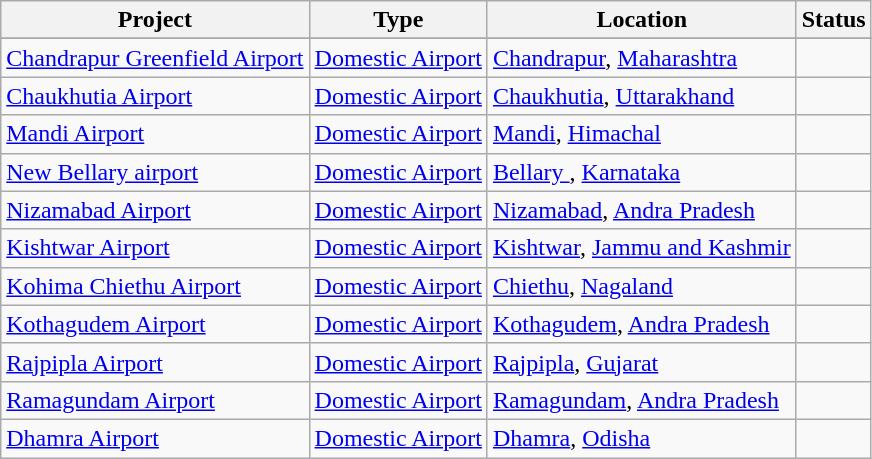<table class="wikitable sortable">
<tr>
<th>Project</th>
<th>Type</th>
<th>Location</th>
<th>Status</th>
</tr>
<tr>
</tr>
<tr>
<td><a href='#'>Chandrapur Greenfield Airport</a></td>
<td><a href='#'>Domestic Airport</a></td>
<td><a href='#'>Chandrapur</a>, <a href='#'>Maharashtra</a></td>
<td></td>
</tr>
<tr>
<td><a href='#'>Chaukhutia Airport</a></td>
<td><a href='#'>Domestic Airport</a></td>
<td><a href='#'>Chaukhutia</a>, <a href='#'>Uttarakhand</a></td>
<td></td>
</tr>
<tr>
<td><a href='#'>Mandi Airport</a></td>
<td><a href='#'>Domestic Airport</a></td>
<td><a href='#'>Mandi</a>, <a href='#'>Himachal</a></td>
<td></td>
</tr>
<tr>
<td><a href='#'>New Bellary airport</a></td>
<td><a href='#'>Domestic Airport</a></td>
<td><a href='#'>Bellary </a>, <a href='#'>Karnataka</a></td>
<td></td>
</tr>
<tr>
<td><a href='#'>Nizamabad Airport</a></td>
<td><a href='#'>Domestic Airport</a></td>
<td><a href='#'>Nizamabad</a>, <a href='#'>Andra Pradesh</a></td>
<td></td>
</tr>
<tr>
<td><a href='#'>Kishtwar Airport</a></td>
<td><a href='#'>Domestic Airport</a></td>
<td><a href='#'>Kishtwar</a>, <a href='#'>Jammu and Kashmir</a></td>
<td></td>
</tr>
<tr>
<td><a href='#'>Kohima Chiethu Airport</a></td>
<td><a href='#'>Domestic Airport</a></td>
<td><a href='#'>Chiethu</a>, <a href='#'>Nagaland</a></td>
<td></td>
</tr>
<tr>
<td><a href='#'>Kothagudem Airport</a></td>
<td><a href='#'>Domestic Airport</a></td>
<td><a href='#'>Kothagudem</a>, <a href='#'>Andra Pradesh</a></td>
<td></td>
</tr>
<tr>
<td><a href='#'>Rajpipla Airport</a></td>
<td><a href='#'>Domestic Airport</a></td>
<td><a href='#'>Rajpipla</a>, <a href='#'>Gujarat</a></td>
<td></td>
</tr>
<tr>
<td><a href='#'>Ramagundam Airport</a></td>
<td><a href='#'>Domestic Airport</a></td>
<td><a href='#'>Ramagundam</a>, <a href='#'>Andra Pradesh</a></td>
<td></td>
</tr>
<tr>
<td><a href='#'>Dhamra Airport</a></td>
<td><a href='#'>Domestic Airport</a></td>
<td><a href='#'>Dhamra</a>, <a href='#'>Odisha</a></td>
<td></td>
</tr>
</table>
